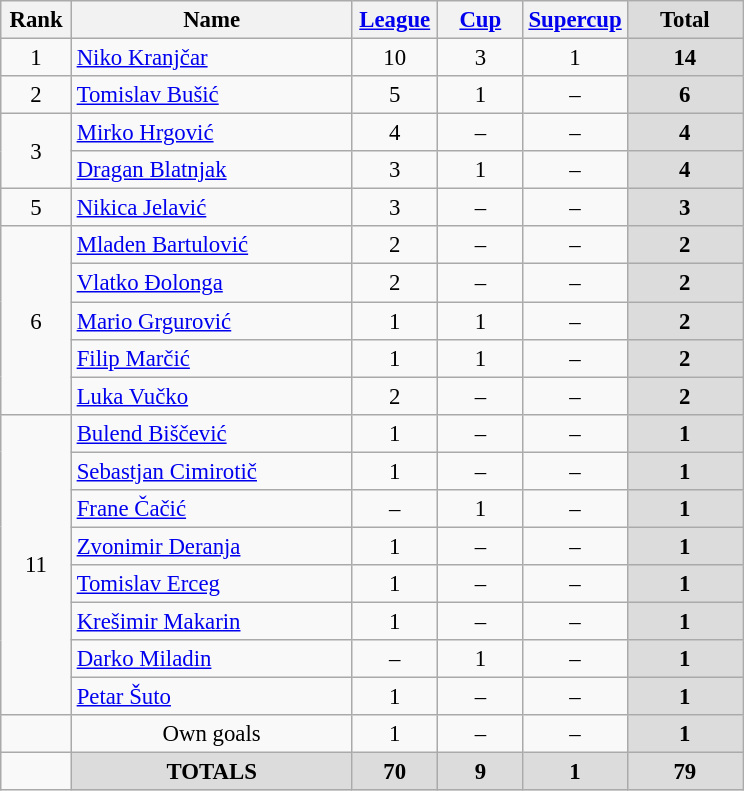<table class="wikitable" style="font-size: 95%; text-align: center;">
<tr>
<th width=40>Rank</th>
<th width=180>Name</th>
<th width=50><a href='#'>League</a></th>
<th width=50><a href='#'>Cup</a></th>
<th width=50><a href='#'>Supercup</a></th>
<th width=70 style="background: #DCDCDC">Total</th>
</tr>
<tr>
<td rowspan=1>1</td>
<td style="text-align:left;"> <a href='#'>Niko Kranjčar</a></td>
<td>10</td>
<td>3</td>
<td>1</td>
<th style="background: #DCDCDC"><strong>14</strong></th>
</tr>
<tr>
<td rowspan=1>2</td>
<td style="text-align:left;"> <a href='#'>Tomislav Bušić</a></td>
<td>5</td>
<td>1</td>
<td>–</td>
<th style="background: #DCDCDC"><strong>6</strong></th>
</tr>
<tr>
<td rowspan=2>3</td>
<td style="text-align:left;"> <a href='#'>Mirko Hrgović</a></td>
<td>4</td>
<td>–</td>
<td>–</td>
<th style="background: #DCDCDC"><strong>4</strong></th>
</tr>
<tr>
<td style="text-align:left;"> <a href='#'>Dragan Blatnjak</a></td>
<td>3</td>
<td>1</td>
<td>–</td>
<th style="background: #DCDCDC"><strong>4</strong></th>
</tr>
<tr>
<td rowspan=1>5</td>
<td style="text-align:left;"> <a href='#'>Nikica Jelavić</a></td>
<td>3</td>
<td>–</td>
<td>–</td>
<th style="background: #DCDCDC"><strong>3</strong></th>
</tr>
<tr>
<td rowspan=5>6</td>
<td style="text-align:left;"> <a href='#'>Mladen Bartulović</a></td>
<td>2</td>
<td>–</td>
<td>–</td>
<th style="background: #DCDCDC"><strong>2</strong></th>
</tr>
<tr>
<td style="text-align:left;"> <a href='#'>Vlatko Đolonga</a></td>
<td>2</td>
<td>–</td>
<td>–</td>
<th style="background: #DCDCDC"><strong>2</strong></th>
</tr>
<tr>
<td style="text-align:left;"> <a href='#'>Mario Grgurović</a></td>
<td>1</td>
<td>1</td>
<td>–</td>
<th style="background: #DCDCDC"><strong>2</strong></th>
</tr>
<tr>
<td style="text-align:left;"> <a href='#'>Filip Marčić</a></td>
<td>1</td>
<td>1</td>
<td>–</td>
<th style="background: #DCDCDC"><strong>2</strong></th>
</tr>
<tr>
<td style="text-align:left;"> <a href='#'>Luka Vučko</a></td>
<td>2</td>
<td>–</td>
<td>–</td>
<th style="background: #DCDCDC"><strong>2</strong></th>
</tr>
<tr>
<td rowspan=8>11</td>
<td style="text-align:left;"> <a href='#'>Bulend Biščević</a></td>
<td>1</td>
<td>–</td>
<td>–</td>
<th style="background: #DCDCDC"><strong>1</strong></th>
</tr>
<tr>
<td style="text-align:left;"> <a href='#'>Sebastjan Cimirotič</a></td>
<td>1</td>
<td>–</td>
<td>–</td>
<th style="background: #DCDCDC"><strong>1</strong></th>
</tr>
<tr>
<td style="text-align:left;"> <a href='#'>Frane Čačić</a></td>
<td>–</td>
<td>1</td>
<td>–</td>
<th style="background: #DCDCDC"><strong>1</strong></th>
</tr>
<tr>
<td style="text-align:left;"> <a href='#'>Zvonimir Deranja</a></td>
<td>1</td>
<td>–</td>
<td>–</td>
<th style="background: #DCDCDC"><strong>1</strong></th>
</tr>
<tr>
<td style="text-align:left;"> <a href='#'>Tomislav Erceg</a></td>
<td>1</td>
<td>–</td>
<td>–</td>
<th style="background: #DCDCDC"><strong>1</strong></th>
</tr>
<tr>
<td style="text-align:left;"> <a href='#'>Krešimir Makarin</a></td>
<td>1</td>
<td>–</td>
<td>–</td>
<th style="background: #DCDCDC"><strong>1</strong></th>
</tr>
<tr>
<td style="text-align:left;"> <a href='#'>Darko Miladin</a></td>
<td>–</td>
<td>1</td>
<td>–</td>
<th style="background: #DCDCDC"><strong>1</strong></th>
</tr>
<tr>
<td style="text-align:left;"> <a href='#'>Petar Šuto</a></td>
<td>1</td>
<td>–</td>
<td>–</td>
<th style="background: #DCDCDC"><strong>1</strong></th>
</tr>
<tr>
<td></td>
<td style="text-align:center;">Own goals</td>
<td>1</td>
<td>–</td>
<td>–</td>
<th style="background: #DCDCDC"><strong>1</strong></th>
</tr>
<tr>
<td></td>
<th style="background: #DCDCDC"><strong>TOTALS</strong></th>
<th style="background: #DCDCDC"><strong>70</strong></th>
<th style="background: #DCDCDC"><strong>9</strong></th>
<th style="background: #DCDCDC"><strong>1</strong></th>
<th style="background: #DCDCDC"><strong>79</strong></th>
</tr>
</table>
